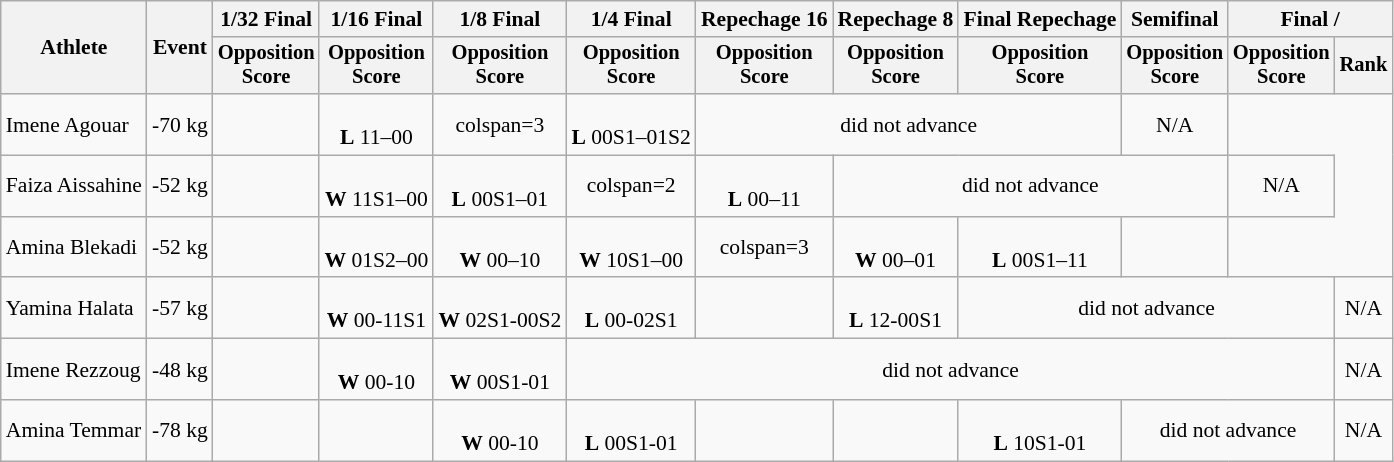<table class="wikitable" style="font-size:90%">
<tr>
<th rowspan=2>Athlete</th>
<th rowspan=2>Event</th>
<th>1/32 Final</th>
<th>1/16 Final</th>
<th>1/8 Final</th>
<th>1/4 Final</th>
<th>Repechage 16</th>
<th>Repechage 8</th>
<th>Final Repechage</th>
<th>Semifinal</th>
<th colspan=3>Final / </th>
</tr>
<tr style="font-size:95%">
<th>Opposition<br>Score</th>
<th>Opposition<br>Score</th>
<th>Opposition<br>Score</th>
<th>Opposition<br>Score</th>
<th>Opposition<br>Score</th>
<th>Opposition<br>Score</th>
<th>Opposition<br>Score</th>
<th>Opposition<br>Score</th>
<th>Opposition<br>Score</th>
<th>Rank</th>
</tr>
<tr align=center>
<td align=left>Imene Agouar</td>
<td align=left>-70 kg</td>
<td></td>
<td><br><strong>L</strong> 11–00</td>
<td>colspan=3 </td>
<td><br><strong>L</strong> 00S1–01S2</td>
<td colspan=3>did not advance</td>
<td>N/A</td>
</tr>
<tr align=center>
<td align=left>Faiza Aissahine</td>
<td align=left>-52 kg</td>
<td></td>
<td><br><strong>W</strong> 11S1–00</td>
<td><br><strong>L</strong> 00S1–01</td>
<td>colspan=2 </td>
<td><br><strong>L</strong> 00–11</td>
<td colspan=3>did not advance</td>
<td>N/A</td>
</tr>
<tr align=center>
<td align=left>Amina Blekadi</td>
<td align=left>-52 kg</td>
<td></td>
<td><br><strong>W</strong> 01S2–00</td>
<td><br><strong>W</strong> 00–10</td>
<td><br><strong>W</strong> 10S1–00</td>
<td>colspan=3 </td>
<td><br><strong>W</strong> 00–01</td>
<td><br><strong>L</strong> 00S1–11</td>
<td></td>
</tr>
<tr align=center>
<td align=left>Yamina Halata</td>
<td align=left>-57 kg</td>
<td></td>
<td><br><strong>W</strong> 00-11S1</td>
<td><br><strong>W</strong> 02S1-00S2</td>
<td><br><strong>L</strong> 00-02S1</td>
<td></td>
<td><br><strong>L</strong> 12-00S1</td>
<td colspan=3>did not advance</td>
<td>N/A</td>
</tr>
<tr align=center>
<td align=left>Imene Rezzoug</td>
<td align=left>-48 kg</td>
<td></td>
<td><br><strong>W</strong> 00-10</td>
<td><br><strong>W</strong> 00S1-01</td>
<td colspan=6>did not advance</td>
<td>N/A</td>
</tr>
<tr align=center>
<td align=left>Amina Temmar</td>
<td align=left>-78 kg</td>
<td></td>
<td></td>
<td><br><strong>W</strong> 00-10</td>
<td><br><strong>L</strong> 00S1-01</td>
<td></td>
<td></td>
<td><br><strong>L</strong> 10S1-01</td>
<td colspan=2>did not advance</td>
<td>N/A</td>
</tr>
</table>
